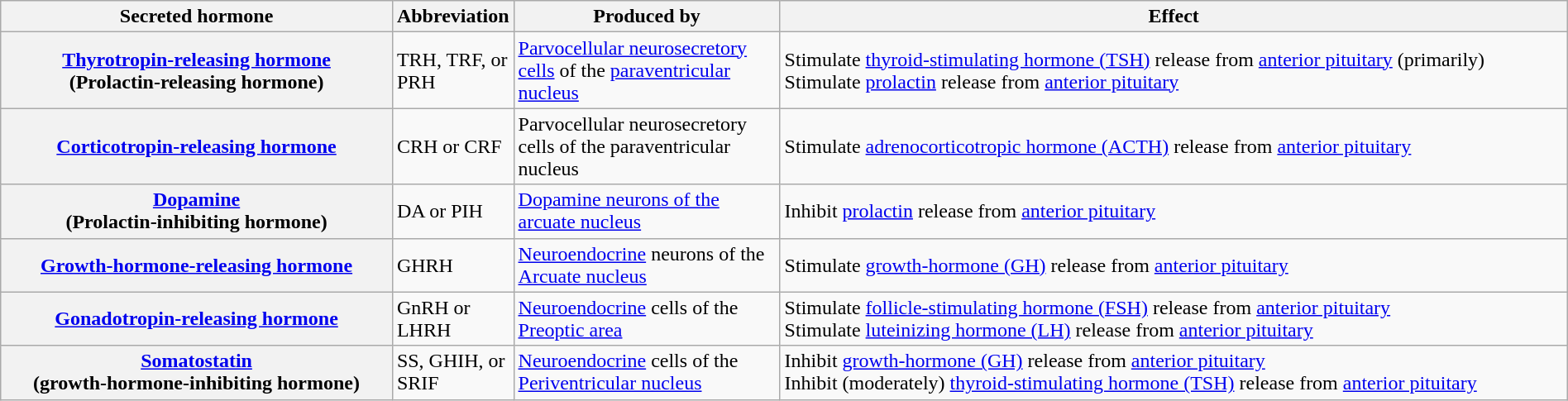<table class="wikitable" width=100%>
<tr>
<th width=25%>Secreted hormone</th>
<th width=6%>Abbreviation</th>
<th width=17%>Produced by</th>
<th>Effect</th>
</tr>
<tr>
<th><a href='#'>Thyrotropin-releasing hormone</a> <br>(Prolactin-releasing hormone)</th>
<td>TRH, TRF, or PRH</td>
<td><a href='#'>Parvocellular neurosecretory cells</a> of the <a href='#'>paraventricular nucleus</a></td>
<td>Stimulate <a href='#'>thyroid-stimulating hormone (TSH)</a> release from <a href='#'>anterior pituitary</a> (primarily) <br>Stimulate <a href='#'>prolactin</a> release from <a href='#'>anterior pituitary</a></td>
</tr>
<tr>
<th><a href='#'>Corticotropin-releasing hormone</a></th>
<td>CRH or CRF</td>
<td>Parvocellular neurosecretory cells of the paraventricular nucleus</td>
<td>Stimulate <a href='#'>adrenocorticotropic hormone (ACTH)</a> release from <a href='#'>anterior pituitary</a></td>
</tr>
<tr>
<th><a href='#'>Dopamine</a> <br>(Prolactin-inhibiting hormone)</th>
<td>DA or PIH</td>
<td><a href='#'>Dopamine neurons of the arcuate nucleus</a></td>
<td>Inhibit <a href='#'>prolactin</a> release from <a href='#'>anterior pituitary</a></td>
</tr>
<tr>
<th><a href='#'>Growth-hormone-releasing hormone</a></th>
<td>GHRH</td>
<td><a href='#'>Neuroendocrine</a> neurons of the <a href='#'>Arcuate nucleus</a></td>
<td>Stimulate <a href='#'>growth-hormone (GH)</a> release from <a href='#'>anterior pituitary</a></td>
</tr>
<tr>
<th><a href='#'>Gonadotropin-releasing hormone</a></th>
<td>GnRH or LHRH</td>
<td><a href='#'>Neuroendocrine</a> cells of the <a href='#'>Preoptic area</a></td>
<td>Stimulate <a href='#'>follicle-stimulating hormone (FSH)</a> release from <a href='#'>anterior pituitary</a> <br>Stimulate <a href='#'>luteinizing hormone (LH)</a> release from <a href='#'>anterior pituitary</a></td>
</tr>
<tr>
<th><a href='#'>Somatostatin</a> <br>(growth-hormone-inhibiting hormone)</th>
<td>SS, GHIH, or SRIF</td>
<td><a href='#'>Neuroendocrine</a> cells of the <a href='#'>Periventricular nucleus</a></td>
<td>Inhibit <a href='#'>growth-hormone (GH)</a> release from <a href='#'>anterior pituitary</a> <br>Inhibit (moderately) <a href='#'>thyroid-stimulating hormone (TSH)</a> release from <a href='#'>anterior pituitary</a></td>
</tr>
</table>
